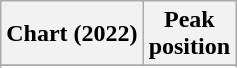<table class="wikitable sortable plainrowheaders" style="text-align:center">
<tr>
<th scope="col">Chart (2022)</th>
<th scope="col">Peak<br>position</th>
</tr>
<tr>
</tr>
<tr>
</tr>
<tr>
</tr>
<tr>
</tr>
<tr>
</tr>
<tr>
</tr>
<tr>
</tr>
</table>
